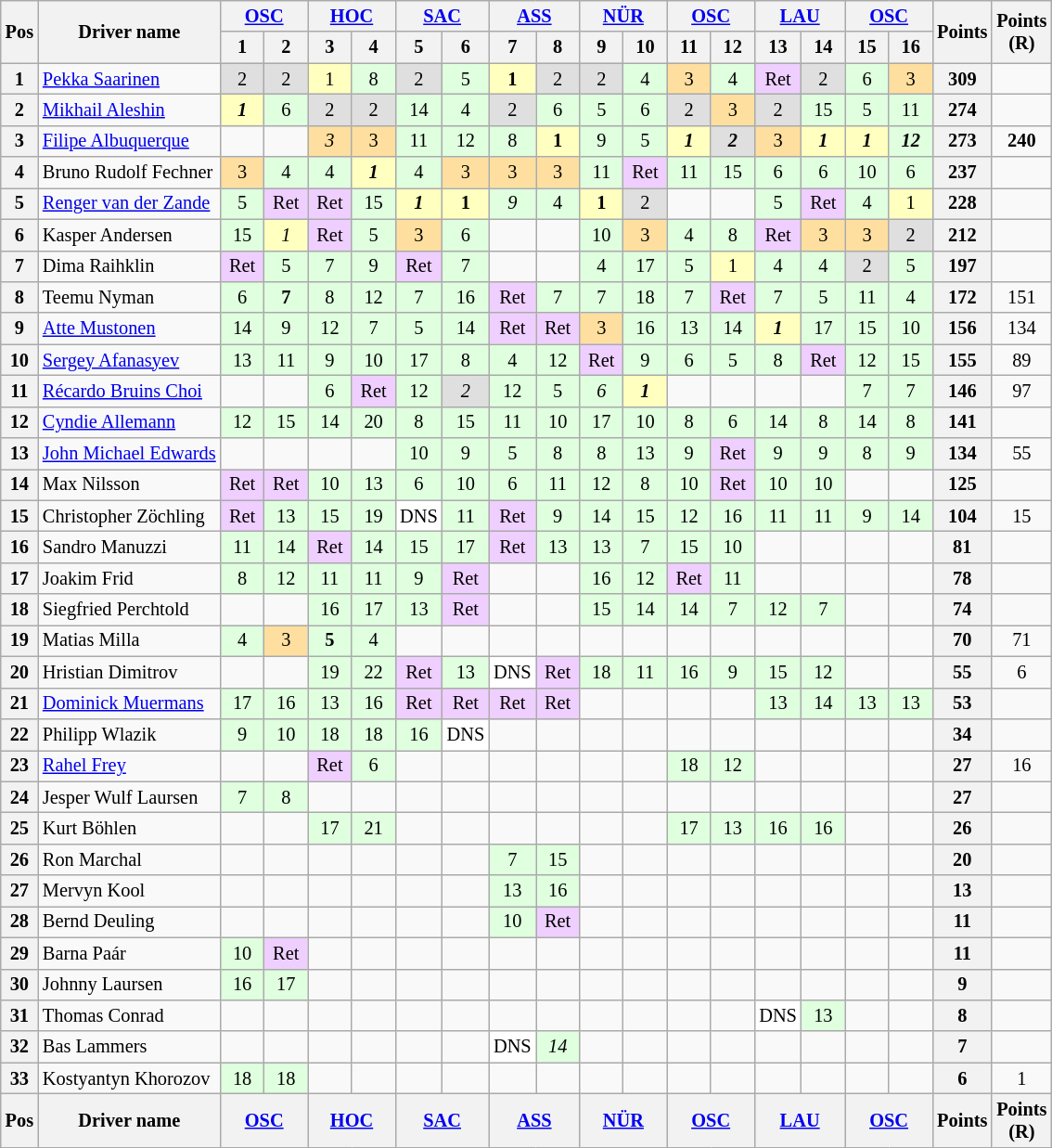<table class="wikitable" style="font-size:85%; text-align:center">
<tr>
<th rowspan=2>Pos</th>
<th rowspan=2>Driver name</th>
<th colspan=2><a href='#'>OSC</a><br></th>
<th colspan=2><a href='#'>HOC</a><br></th>
<th colspan=2><a href='#'>SAC</a><br></th>
<th colspan=2><a href='#'>ASS</a><br></th>
<th colspan=2><a href='#'>NÜR</a><br></th>
<th colspan=2><a href='#'>OSC</a><br></th>
<th colspan=2><a href='#'>LAU</a><br></th>
<th colspan=2><a href='#'>OSC</a><br></th>
<th rowspan=2>Points</th>
<th rowspan=2>Points<br>(R)</th>
</tr>
<tr>
<th width=25>1</th>
<th width=25>2</th>
<th width=25>3</th>
<th width=25>4</th>
<th width=25>5</th>
<th width=25>6</th>
<th width=25>7</th>
<th width=25>8</th>
<th width=25>9</th>
<th width=25>10</th>
<th width=25>11</th>
<th width=25>12</th>
<th width=25>13</th>
<th width=25>14</th>
<th width=25>15</th>
<th width=25>16</th>
</tr>
<tr>
<th>1</th>
<td align=left> <a href='#'>Pekka Saarinen</a></td>
<td style="background:#DFDFDF;">2</td>
<td style="background:#DFDFDF;">2</td>
<td style="background:#FFFFBF;">1</td>
<td style="background:#DFFFDF;">8</td>
<td style="background:#DFDFDF;">2</td>
<td style="background:#DFFFDF;">5</td>
<td style="background:#FFFFBF;"><strong>1</strong></td>
<td style="background:#DFDFDF;">2</td>
<td style="background:#DFDFDF;">2</td>
<td style="background:#DFFFDF;">4</td>
<td style="background:#FFDF9F;">3</td>
<td style="background:#DFFFDF;">4</td>
<td style="background:#EFCFFF;">Ret</td>
<td style="background:#DFDFDF;">2</td>
<td style="background:#DFFFDF;">6</td>
<td style="background:#FFDF9F;">3</td>
<th>309</th>
<td></td>
</tr>
<tr>
<th>2</th>
<td align=left> <a href='#'>Mikhail Aleshin</a></td>
<td style="background:#FFFFBF;"><strong><em>1</em></strong></td>
<td style="background:#DFFFDF;">6</td>
<td style="background:#DFDFDF;">2</td>
<td style="background:#DFDFDF;">2</td>
<td style="background:#DFFFDF;">14</td>
<td style="background:#DFFFDF;">4</td>
<td style="background:#DFDFDF;">2</td>
<td style="background:#DFFFDF;">6</td>
<td style="background:#DFFFDF;">5</td>
<td style="background:#DFFFDF;">6</td>
<td style="background:#DFDFDF;">2</td>
<td style="background:#FFDF9F;">3</td>
<td style="background:#DFDFDF;">2</td>
<td style="background:#DFFFDF;">15</td>
<td style="background:#DFFFDF;">5</td>
<td style="background:#DFFFDF;">11</td>
<th>274</th>
<td></td>
</tr>
<tr>
<th>3</th>
<td align=left> <a href='#'>Filipe Albuquerque</a></td>
<td></td>
<td></td>
<td style="background:#FFDF9F;"><em>3</em></td>
<td style="background:#FFDF9F;">3</td>
<td style="background:#DFFFDF;">11</td>
<td style="background:#DFFFDF;">12</td>
<td style="background:#DFFFDF;">8</td>
<td style="background:#FFFFBF;"><strong>1</strong></td>
<td style="background:#DFFFDF;">9</td>
<td style="background:#DFFFDF;">5</td>
<td style="background:#FFFFBF;"><strong><em>1</em></strong></td>
<td style="background:#DFDFDF;"><strong><em>2</em></strong></td>
<td style="background:#FFDF9F;">3</td>
<td style="background:#FFFFBF;"><strong><em>1</em></strong></td>
<td style="background:#FFFFBF;"><strong><em>1</em></strong></td>
<td style="background:#DFFFDF;"><strong><em>12</em></strong></td>
<th>273</th>
<td><strong>240</strong></td>
</tr>
<tr>
<th>4</th>
<td align=left> Bruno Rudolf Fechner</td>
<td style="background:#FFDF9F;">3</td>
<td style="background:#DFFFDF;">4</td>
<td style="background:#DFFFDF;">4</td>
<td style="background:#FFFFBF;"><strong><em>1</em></strong></td>
<td style="background:#DFFFDF;">4</td>
<td style="background:#FFDF9F;">3</td>
<td style="background:#FFDF9F;">3</td>
<td style="background:#FFDF9F;">3</td>
<td style="background:#DFFFDF;">11</td>
<td style="background:#EFCFFF;">Ret</td>
<td style="background:#DFFFDF;">11</td>
<td style="background:#DFFFDF;">15</td>
<td style="background:#DFFFDF;">6</td>
<td style="background:#DFFFDF;">6</td>
<td style="background:#DFFFDF;">10</td>
<td style="background:#DFFFDF;">6</td>
<th>237</th>
<td></td>
</tr>
<tr>
<th>5</th>
<td align=left nowrap> <a href='#'>Renger van der Zande</a></td>
<td style="background:#DFFFDF;">5</td>
<td style="background:#EFCFFF;">Ret</td>
<td style="background:#EFCFFF;">Ret</td>
<td style="background:#DFFFDF;">15</td>
<td style="background:#FFFFBF;"><strong><em>1</em></strong></td>
<td style="background:#FFFFBF;"><strong>1</strong></td>
<td style="background:#DFFFDF;"><em>9</em></td>
<td style="background:#DFFFDF;">4</td>
<td style="background:#FFFFBF;"><strong>1</strong></td>
<td style="background:#DFDFDF;">2</td>
<td></td>
<td></td>
<td style="background:#DFFFDF;">5</td>
<td style="background:#EFCFFF;">Ret</td>
<td style="background:#DFFFDF;">4</td>
<td style="background:#FFFFBF;">1</td>
<th>228</th>
<td></td>
</tr>
<tr>
<th>6</th>
<td align=left> Kasper Andersen</td>
<td style="background:#DFFFDF;">15</td>
<td style="background:#FFFFBF;"><em>1</em></td>
<td style="background:#EFCFFF;">Ret</td>
<td style="background:#DFFFDF;">5</td>
<td style="background:#FFDF9F;">3</td>
<td style="background:#DFFFDF;">6</td>
<td></td>
<td></td>
<td style="background:#DFFFDF;">10</td>
<td style="background:#FFDF9F;">3</td>
<td style="background:#DFFFDF;">4</td>
<td style="background:#DFFFDF;">8</td>
<td style="background:#EFCFFF;">Ret</td>
<td style="background:#FFDF9F;">3</td>
<td style="background:#FFDF9F;">3</td>
<td style="background:#DFDFDF;">2</td>
<th>212</th>
<td></td>
</tr>
<tr>
<th>7</th>
<td align=left> Dima Raihklin</td>
<td style="background:#EFCFFF;">Ret</td>
<td style="background:#DFFFDF;">5</td>
<td style="background:#DFFFDF;">7</td>
<td style="background:#DFFFDF;">9</td>
<td style="background:#EFCFFF;">Ret</td>
<td style="background:#DFFFDF;">7</td>
<td></td>
<td></td>
<td style="background:#DFFFDF;">4</td>
<td style="background:#DFFFDF;">17</td>
<td style="background:#DFFFDF;">5</td>
<td style="background:#FFFFBF;">1</td>
<td style="background:#DFFFDF;">4</td>
<td style="background:#DFFFDF;">4</td>
<td style="background:#DFDFDF;">2</td>
<td style="background:#DFFFDF;">5</td>
<th>197</th>
<td></td>
</tr>
<tr>
<th>8</th>
<td align=left> Teemu Nyman</td>
<td style="background:#DFFFDF;">6</td>
<td style="background:#DFFFDF;"><strong>7</strong></td>
<td style="background:#DFFFDF;">8</td>
<td style="background:#DFFFDF;">12</td>
<td style="background:#DFFFDF;">7</td>
<td style="background:#DFFFDF;">16</td>
<td style="background:#EFCFFF;">Ret</td>
<td style="background:#DFFFDF;">7</td>
<td style="background:#DFFFDF;">7</td>
<td style="background:#DFFFDF;">18</td>
<td style="background:#DFFFDF;">7</td>
<td style="background:#EFCFFF;">Ret</td>
<td style="background:#DFFFDF;">7</td>
<td style="background:#DFFFDF;">5</td>
<td style="background:#DFFFDF;">11</td>
<td style="background:#DFFFDF;">4</td>
<th>172</th>
<td>151</td>
</tr>
<tr>
<th>9</th>
<td align=left> <a href='#'>Atte Mustonen</a></td>
<td style="background:#DFFFDF;">14</td>
<td style="background:#DFFFDF;">9</td>
<td style="background:#DFFFDF;">12</td>
<td style="background:#DFFFDF;">7</td>
<td style="background:#DFFFDF;">5</td>
<td style="background:#DFFFDF;">14</td>
<td style="background:#EFCFFF;">Ret</td>
<td style="background:#EFCFFF;">Ret</td>
<td style="background:#FFDF9F;">3</td>
<td style="background:#DFFFDF;">16</td>
<td style="background:#DFFFDF;">13</td>
<td style="background:#DFFFDF;">14</td>
<td style="background:#FFFFBF;"><strong><em>1</em></strong></td>
<td style="background:#DFFFDF;">17</td>
<td style="background:#DFFFDF;">15</td>
<td style="background:#DFFFDF;">10</td>
<th>156</th>
<td>134</td>
</tr>
<tr>
<th>10</th>
<td align=left> <a href='#'>Sergey Afanasyev</a></td>
<td style="background:#DFFFDF;">13</td>
<td style="background:#DFFFDF;">11</td>
<td style="background:#DFFFDF;">9</td>
<td style="background:#DFFFDF;">10</td>
<td style="background:#DFFFDF;">17</td>
<td style="background:#DFFFDF;">8</td>
<td style="background:#DFFFDF;">4</td>
<td style="background:#DFFFDF;">12</td>
<td style="background:#EFCFFF;">Ret</td>
<td style="background:#DFFFDF;">9</td>
<td style="background:#DFFFDF;">6</td>
<td style="background:#DFFFDF;">5</td>
<td style="background:#DFFFDF;">8</td>
<td style="background:#EFCFFF;">Ret</td>
<td style="background:#DFFFDF;">12</td>
<td style="background:#DFFFDF;">15</td>
<th>155</th>
<td>89</td>
</tr>
<tr>
<th>11</th>
<td align=left nowrap> <a href='#'>Récardo Bruins Choi</a></td>
<td></td>
<td></td>
<td style="background:#DFFFDF;">6</td>
<td style="background:#EFCFFF;">Ret</td>
<td style="background:#DFFFDF;">12</td>
<td style="background:#DFDFDF;"><em>2</em></td>
<td style="background:#DFFFDF;">12</td>
<td style="background:#DFFFDF;">5</td>
<td style="background:#DFFFDF;"><em>6</em></td>
<td style="background:#FFFFBF;"><strong><em>1</em></strong></td>
<td></td>
<td></td>
<td></td>
<td></td>
<td style="background:#DFFFDF;">7</td>
<td style="background:#DFFFDF;">7</td>
<th>146</th>
<td>97</td>
</tr>
<tr>
<th>12</th>
<td align=left> <a href='#'>Cyndie Allemann</a></td>
<td style="background:#DFFFDF;">12</td>
<td style="background:#DFFFDF;">15</td>
<td style="background:#DFFFDF;">14</td>
<td style="background:#DFFFDF;">20</td>
<td style="background:#DFFFDF;">8</td>
<td style="background:#DFFFDF;">15</td>
<td style="background:#DFFFDF;">11</td>
<td style="background:#DFFFDF;">10</td>
<td style="background:#DFFFDF;">17</td>
<td style="background:#DFFFDF;">10</td>
<td style="background:#DFFFDF;">8</td>
<td style="background:#DFFFDF;">6</td>
<td style="background:#DFFFDF;">14</td>
<td style="background:#DFFFDF;">8</td>
<td style="background:#DFFFDF;">14</td>
<td style="background:#DFFFDF;">8</td>
<th>141</th>
<td></td>
</tr>
<tr>
<th>13</th>
<td align=left nowrap> <a href='#'>John Michael Edwards</a></td>
<td></td>
<td></td>
<td></td>
<td></td>
<td style="background:#DFFFDF;">10</td>
<td style="background:#DFFFDF;">9</td>
<td style="background:#DFFFDF;">5</td>
<td style="background:#DFFFDF;">8</td>
<td style="background:#DFFFDF;">8</td>
<td style="background:#DFFFDF;">13</td>
<td style="background:#DFFFDF;">9</td>
<td style="background:#EFCFFF;">Ret</td>
<td style="background:#DFFFDF;">9</td>
<td style="background:#DFFFDF;">9</td>
<td style="background:#DFFFDF;">8</td>
<td style="background:#DFFFDF;">9</td>
<th>134</th>
<td>55</td>
</tr>
<tr>
<th>14</th>
<td align=left> Max Nilsson</td>
<td style="background:#EFCFFF;">Ret</td>
<td style="background:#EFCFFF;">Ret</td>
<td style="background:#DFFFDF;">10</td>
<td style="background:#DFFFDF;">13</td>
<td style="background:#DFFFDF;">6</td>
<td style="background:#DFFFDF;">10</td>
<td style="background:#DFFFDF;">6</td>
<td style="background:#DFFFDF;">11</td>
<td style="background:#DFFFDF;">12</td>
<td style="background:#DFFFDF;">8</td>
<td style="background:#DFFFDF;">10</td>
<td style="background:#EFCFFF;">Ret</td>
<td style="background:#DFFFDF;">10</td>
<td style="background:#DFFFDF;">10</td>
<td></td>
<td></td>
<th>125</th>
<td></td>
</tr>
<tr>
<th>15</th>
<td align=left> Christopher Zöchling</td>
<td style="background:#EFCFFF;">Ret</td>
<td style="background:#DFFFDF;">13</td>
<td style="background:#DFFFDF;">15</td>
<td style="background:#DFFFDF;">19</td>
<td style="background:#FFFFFF;">DNS</td>
<td style="background:#DFFFDF;">11</td>
<td style="background:#EFCFFF;">Ret</td>
<td style="background:#DFFFDF;">9</td>
<td style="background:#DFFFDF;">14</td>
<td style="background:#DFFFDF;">15</td>
<td style="background:#DFFFDF;">12</td>
<td style="background:#DFFFDF;">16</td>
<td style="background:#DFFFDF;">11</td>
<td style="background:#DFFFDF;">11</td>
<td style="background:#DFFFDF;">9</td>
<td style="background:#DFFFDF;">14</td>
<th>104</th>
<td>15</td>
</tr>
<tr>
<th>16</th>
<td align=left> Sandro Manuzzi</td>
<td style="background:#DFFFDF;">11</td>
<td style="background:#DFFFDF;">14</td>
<td style="background:#EFCFFF;">Ret</td>
<td style="background:#DFFFDF;">14</td>
<td style="background:#DFFFDF;">15</td>
<td style="background:#DFFFDF;">17</td>
<td style="background:#EFCFFF;">Ret</td>
<td style="background:#DFFFDF;">13</td>
<td style="background:#DFFFDF;">13</td>
<td style="background:#DFFFDF;">7</td>
<td style="background:#DFFFDF;">15</td>
<td style="background:#DFFFDF;">10</td>
<td></td>
<td></td>
<td></td>
<td></td>
<th>81</th>
<td></td>
</tr>
<tr>
<th>17</th>
<td align=left> Joakim Frid</td>
<td style="background:#DFFFDF;">8</td>
<td style="background:#DFFFDF;">12</td>
<td style="background:#DFFFDF;">11</td>
<td style="background:#DFFFDF;">11</td>
<td style="background:#DFFFDF;">9</td>
<td style="background:#EFCFFF;">Ret</td>
<td></td>
<td></td>
<td style="background:#DFFFDF;">16</td>
<td style="background:#DFFFDF;">12</td>
<td style="background:#EFCFFF;">Ret</td>
<td style="background:#DFFFDF;">11</td>
<td></td>
<td></td>
<td></td>
<td></td>
<th>78</th>
<td></td>
</tr>
<tr>
<th>18</th>
<td align=left> Siegfried Perchtold</td>
<td></td>
<td></td>
<td style="background:#DFFFDF;">16</td>
<td style="background:#DFFFDF;">17</td>
<td style="background:#DFFFDF;">13</td>
<td style="background:#EFCFFF;">Ret</td>
<td></td>
<td></td>
<td style="background:#DFFFDF;">15</td>
<td style="background:#DFFFDF;">14</td>
<td style="background:#DFFFDF;">14</td>
<td style="background:#DFFFDF;">7</td>
<td style="background:#DFFFDF;">12</td>
<td style="background:#DFFFDF;">7</td>
<td></td>
<td></td>
<th>74</th>
<td></td>
</tr>
<tr>
<th>19</th>
<td align=left> Matias Milla</td>
<td style="background:#DFFFDF;">4</td>
<td style="background:#FFDF9F;">3</td>
<td style="background:#DFFFDF;"><strong>5</strong></td>
<td style="background:#DFFFDF;">4</td>
<td></td>
<td></td>
<td></td>
<td></td>
<td></td>
<td></td>
<td></td>
<td></td>
<td></td>
<td></td>
<td></td>
<td></td>
<th>70</th>
<td>71</td>
</tr>
<tr>
<th>20</th>
<td align=left> Hristian Dimitrov</td>
<td></td>
<td></td>
<td style="background:#DFFFDF;">19</td>
<td style="background:#DFFFDF;">22</td>
<td style="background:#EFCFFF;">Ret</td>
<td style="background:#DFFFDF;">13</td>
<td style="background:#FFFFFF;">DNS</td>
<td style="background:#EFCFFF;">Ret</td>
<td style="background:#DFFFDF;">18</td>
<td style="background:#DFFFDF;">11</td>
<td style="background:#DFFFDF;">16</td>
<td style="background:#DFFFDF;">9</td>
<td style="background:#DFFFDF;">15</td>
<td style="background:#DFFFDF;">12</td>
<td></td>
<td></td>
<th>55</th>
<td>6</td>
</tr>
<tr>
<th>21</th>
<td align=left> <a href='#'>Dominick Muermans</a></td>
<td style="background:#DFFFDF;">17</td>
<td style="background:#DFFFDF;">16</td>
<td style="background:#DFFFDF;">13</td>
<td style="background:#DFFFDF;">16</td>
<td style="background:#EFCFFF;">Ret</td>
<td style="background:#EFCFFF;">Ret</td>
<td style="background:#EFCFFF;">Ret</td>
<td style="background:#EFCFFF;">Ret</td>
<td></td>
<td></td>
<td></td>
<td></td>
<td style="background:#DFFFDF;">13</td>
<td style="background:#DFFFDF;">14</td>
<td style="background:#DFFFDF;">13</td>
<td style="background:#DFFFDF;">13</td>
<th>53</th>
<td></td>
</tr>
<tr>
<th>22</th>
<td align=left> Philipp Wlazik</td>
<td style="background:#DFFFDF;">9</td>
<td style="background:#DFFFDF;">10</td>
<td style="background:#DFFFDF;">18</td>
<td style="background:#DFFFDF;">18</td>
<td style="background:#DFFFDF;">16</td>
<td style="background:#FFFFFF;">DNS</td>
<td></td>
<td></td>
<td></td>
<td></td>
<td></td>
<td></td>
<td></td>
<td></td>
<td></td>
<td></td>
<th>34</th>
<td></td>
</tr>
<tr>
<th>23</th>
<td align=left> <a href='#'>Rahel Frey</a></td>
<td></td>
<td></td>
<td style="background:#EFCFFF;">Ret</td>
<td style="background:#DFFFDF;">6</td>
<td></td>
<td></td>
<td></td>
<td></td>
<td></td>
<td></td>
<td style="background:#DFFFDF;">18</td>
<td style="background:#DFFFDF;">12</td>
<td></td>
<td></td>
<td></td>
<td></td>
<th>27</th>
<td>16</td>
</tr>
<tr>
<th>24</th>
<td align=left> Jesper Wulf Laursen</td>
<td style="background:#DFFFDF;">7</td>
<td style="background:#DFFFDF;">8</td>
<td></td>
<td></td>
<td></td>
<td></td>
<td></td>
<td></td>
<td></td>
<td></td>
<td></td>
<td></td>
<td></td>
<td></td>
<td></td>
<td></td>
<th>27</th>
<td></td>
</tr>
<tr>
<th>25</th>
<td align=left> Kurt Böhlen</td>
<td></td>
<td></td>
<td style="background:#DFFFDF;">17</td>
<td style="background:#DFFFDF;">21</td>
<td></td>
<td></td>
<td></td>
<td></td>
<td></td>
<td></td>
<td style="background:#DFFFDF;">17</td>
<td style="background:#DFFFDF;">13</td>
<td style="background:#DFFFDF;">16</td>
<td style="background:#DFFFDF;">16</td>
<td></td>
<td></td>
<th>26</th>
<td></td>
</tr>
<tr>
<th>26</th>
<td align=left> Ron Marchal</td>
<td></td>
<td></td>
<td></td>
<td></td>
<td></td>
<td></td>
<td style="background:#DFFFDF;">7</td>
<td style="background:#DFFFDF;">15</td>
<td></td>
<td></td>
<td></td>
<td></td>
<td></td>
<td></td>
<td></td>
<td></td>
<th>20</th>
<td></td>
</tr>
<tr>
<th>27</th>
<td align=left> Mervyn Kool</td>
<td></td>
<td></td>
<td></td>
<td></td>
<td></td>
<td></td>
<td style="background:#DFFFDF;">13</td>
<td style="background:#DFFFDF;">16</td>
<td></td>
<td></td>
<td></td>
<td></td>
<td></td>
<td></td>
<td></td>
<td></td>
<th>13</th>
<td></td>
</tr>
<tr>
<th>28</th>
<td align=left> Bernd Deuling</td>
<td></td>
<td></td>
<td></td>
<td></td>
<td></td>
<td></td>
<td style="background:#DFFFDF;">10</td>
<td style="background:#EFCFFF;">Ret</td>
<td></td>
<td></td>
<td></td>
<td></td>
<td></td>
<td></td>
<td></td>
<td></td>
<th>11</th>
<td></td>
</tr>
<tr>
<th>29</th>
<td align=left> Barna Paár</td>
<td style="background:#DFFFDF;">10</td>
<td style="background:#EFCFFF;">Ret</td>
<td></td>
<td></td>
<td></td>
<td></td>
<td></td>
<td></td>
<td></td>
<td></td>
<td></td>
<td></td>
<td></td>
<td></td>
<td></td>
<td></td>
<th>11</th>
<td></td>
</tr>
<tr>
<th>30</th>
<td align=left> Johnny Laursen</td>
<td style="background:#DFFFDF;">16</td>
<td style="background:#DFFFDF;">17</td>
<td></td>
<td></td>
<td></td>
<td></td>
<td></td>
<td></td>
<td></td>
<td></td>
<td></td>
<td></td>
<td></td>
<td></td>
<td></td>
<td></td>
<th>9</th>
<td></td>
</tr>
<tr>
<th>31</th>
<td align=left> Thomas Conrad</td>
<td></td>
<td></td>
<td></td>
<td></td>
<td></td>
<td></td>
<td></td>
<td></td>
<td></td>
<td></td>
<td></td>
<td></td>
<td style="background:#FFFFFF;">DNS</td>
<td style="background:#DFFFDF;">13</td>
<td></td>
<td></td>
<th>8</th>
<td></td>
</tr>
<tr>
<th>32</th>
<td align=left> Bas Lammers</td>
<td></td>
<td></td>
<td></td>
<td></td>
<td></td>
<td></td>
<td style="background:#FFFFFF;">DNS</td>
<td style="background:#DFFFDF;"><em>14</em></td>
<td></td>
<td></td>
<td></td>
<td></td>
<td></td>
<td></td>
<td></td>
<td></td>
<th>7</th>
<td></td>
</tr>
<tr>
<th>33</th>
<td align=left> Kostyantyn Khorozov</td>
<td style="background:#DFFFDF;">18</td>
<td style="background:#DFFFDF;">18</td>
<td></td>
<td></td>
<td></td>
<td></td>
<td></td>
<td></td>
<td></td>
<td></td>
<td></td>
<td></td>
<td></td>
<td></td>
<td></td>
<td></td>
<th>6</th>
<td>1</td>
</tr>
<tr>
<th>Pos</th>
<th>Driver name</th>
<th colspan=2><a href='#'>OSC</a><br></th>
<th colspan=2><a href='#'>HOC</a><br></th>
<th colspan=2><a href='#'>SAC</a><br></th>
<th colspan=2><a href='#'>ASS</a><br></th>
<th colspan=2><a href='#'>NÜR</a><br></th>
<th colspan=2><a href='#'>OSC</a><br></th>
<th colspan=2><a href='#'>LAU</a><br></th>
<th colspan=2><a href='#'>OSC</a><br></th>
<th>Points</th>
<th>Points<br>(R)</th>
</tr>
</table>
